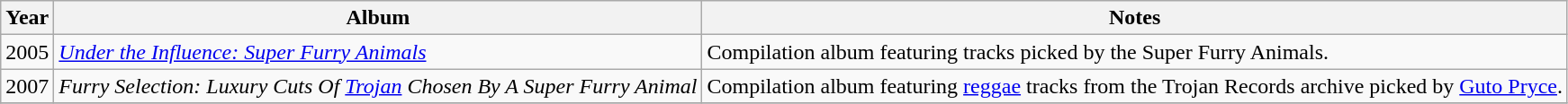<table class="wikitable" border="1">
<tr>
<th>Year</th>
<th>Album</th>
<th>Notes</th>
</tr>
<tr>
<td>2005</td>
<td><em><a href='#'>Under the Influence: Super Furry Animals</a></em></td>
<td>Compilation album featuring tracks picked by the Super Furry Animals.</td>
</tr>
<tr>
<td>2007</td>
<td><em>Furry Selection: Luxury Cuts Of <a href='#'>Trojan</a> Chosen By A Super Furry Animal</em></td>
<td>Compilation album featuring <a href='#'>reggae</a> tracks from the Trojan Records archive picked by <a href='#'>Guto Pryce</a>.</td>
</tr>
<tr>
</tr>
</table>
